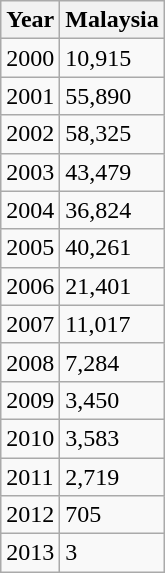<table class="wikitable">
<tr>
<th>Year</th>
<th>Malaysia</th>
</tr>
<tr>
<td>2000</td>
<td>10,915</td>
</tr>
<tr>
<td>2001</td>
<td>55,890</td>
</tr>
<tr>
<td>2002</td>
<td>58,325</td>
</tr>
<tr>
<td>2003</td>
<td>43,479</td>
</tr>
<tr>
<td>2004</td>
<td>36,824</td>
</tr>
<tr>
<td>2005</td>
<td>40,261</td>
</tr>
<tr>
<td>2006</td>
<td>21,401</td>
</tr>
<tr>
<td>2007</td>
<td>11,017</td>
</tr>
<tr>
<td>2008</td>
<td>7,284</td>
</tr>
<tr>
<td>2009</td>
<td>3,450</td>
</tr>
<tr>
<td>2010</td>
<td>3,583</td>
</tr>
<tr>
<td>2011</td>
<td>2,719</td>
</tr>
<tr>
<td>2012</td>
<td>705</td>
</tr>
<tr>
<td>2013</td>
<td>3</td>
</tr>
</table>
